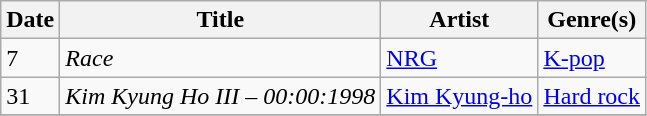<table class="wikitable" style="text-align: left;">
<tr>
<th>Date</th>
<th>Title</th>
<th>Artist</th>
<th>Genre(s)</th>
</tr>
<tr>
<td>7</td>
<td><em>Race</em></td>
<td><a href='#'>NRG</a></td>
<td><a href='#'>K-pop</a></td>
</tr>
<tr>
<td>31</td>
<td><em>Kim Kyung Ho III – 00:00:1998</em></td>
<td><a href='#'>Kim Kyung-ho</a></td>
<td><a href='#'>Hard rock</a></td>
</tr>
<tr>
</tr>
</table>
